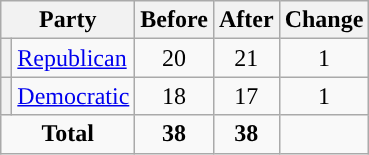<table class="wikitable" style="text-align:center;">
<tr>
<th colspan="2">Party</th>
<th>Before</th>
<th>After</th>
<th>Change</th>
</tr>
<tr>
<th style="background-color:"></th>
<td style="text-align:left;"><a href='#'>Republican</a></td>
<td>20</td>
<td>21</td>
<td> 1</td>
</tr>
<tr>
<th style="background-color:"></th>
<td style="text-align:left;"><a href='#'>Democratic</a></td>
<td>18</td>
<td>17</td>
<td> 1</td>
</tr>
<tr>
<td colspan="2"><strong>Total</strong></td>
<td><strong>38</strong></td>
<td><strong>38</strong></td>
<td></td>
</tr>
</table>
